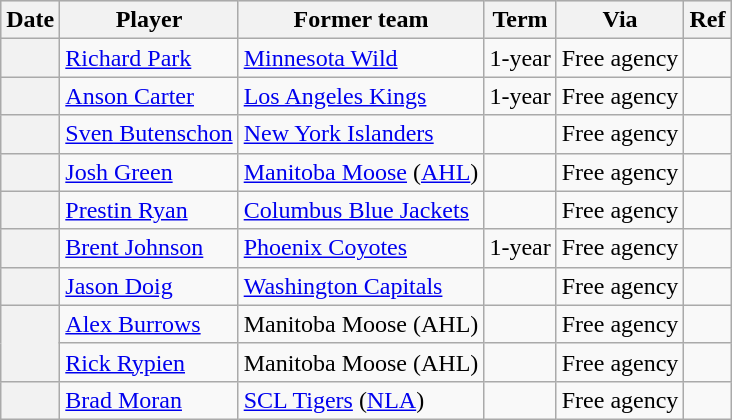<table class="wikitable plainrowheaders">
<tr style="background:#ddd; text-align:center;">
<th>Date</th>
<th>Player</th>
<th>Former team</th>
<th>Term</th>
<th>Via</th>
<th>Ref</th>
</tr>
<tr>
<th scope="row"></th>
<td><a href='#'>Richard Park</a></td>
<td><a href='#'>Minnesota Wild</a></td>
<td>1-year</td>
<td>Free agency</td>
<td></td>
</tr>
<tr>
<th scope="row"></th>
<td><a href='#'>Anson Carter</a></td>
<td><a href='#'>Los Angeles Kings</a></td>
<td>1-year</td>
<td>Free agency</td>
<td></td>
</tr>
<tr>
<th scope="row"></th>
<td><a href='#'>Sven Butenschon</a></td>
<td><a href='#'>New York Islanders</a></td>
<td></td>
<td>Free agency</td>
<td></td>
</tr>
<tr>
<th scope="row"></th>
<td><a href='#'>Josh Green</a></td>
<td><a href='#'>Manitoba Moose</a> (<a href='#'>AHL</a>)</td>
<td></td>
<td>Free agency</td>
<td></td>
</tr>
<tr>
<th scope="row"></th>
<td><a href='#'>Prestin Ryan</a></td>
<td><a href='#'>Columbus Blue Jackets</a></td>
<td></td>
<td>Free agency</td>
<td></td>
</tr>
<tr>
<th scope="row"></th>
<td><a href='#'>Brent Johnson</a></td>
<td><a href='#'>Phoenix Coyotes</a></td>
<td>1-year</td>
<td>Free agency</td>
<td></td>
</tr>
<tr>
<th scope="row"></th>
<td><a href='#'>Jason Doig</a></td>
<td><a href='#'>Washington Capitals</a></td>
<td></td>
<td>Free agency</td>
<td></td>
</tr>
<tr>
<th scope="row" rowspan=2></th>
<td><a href='#'>Alex Burrows</a></td>
<td>Manitoba Moose (AHL)</td>
<td></td>
<td>Free agency</td>
<td></td>
</tr>
<tr>
<td><a href='#'>Rick Rypien</a></td>
<td>Manitoba Moose (AHL)</td>
<td></td>
<td>Free agency</td>
<td></td>
</tr>
<tr>
<th scope="row"></th>
<td><a href='#'>Brad Moran</a></td>
<td><a href='#'>SCL Tigers</a> (<a href='#'>NLA</a>)</td>
<td></td>
<td>Free agency</td>
<td></td>
</tr>
</table>
